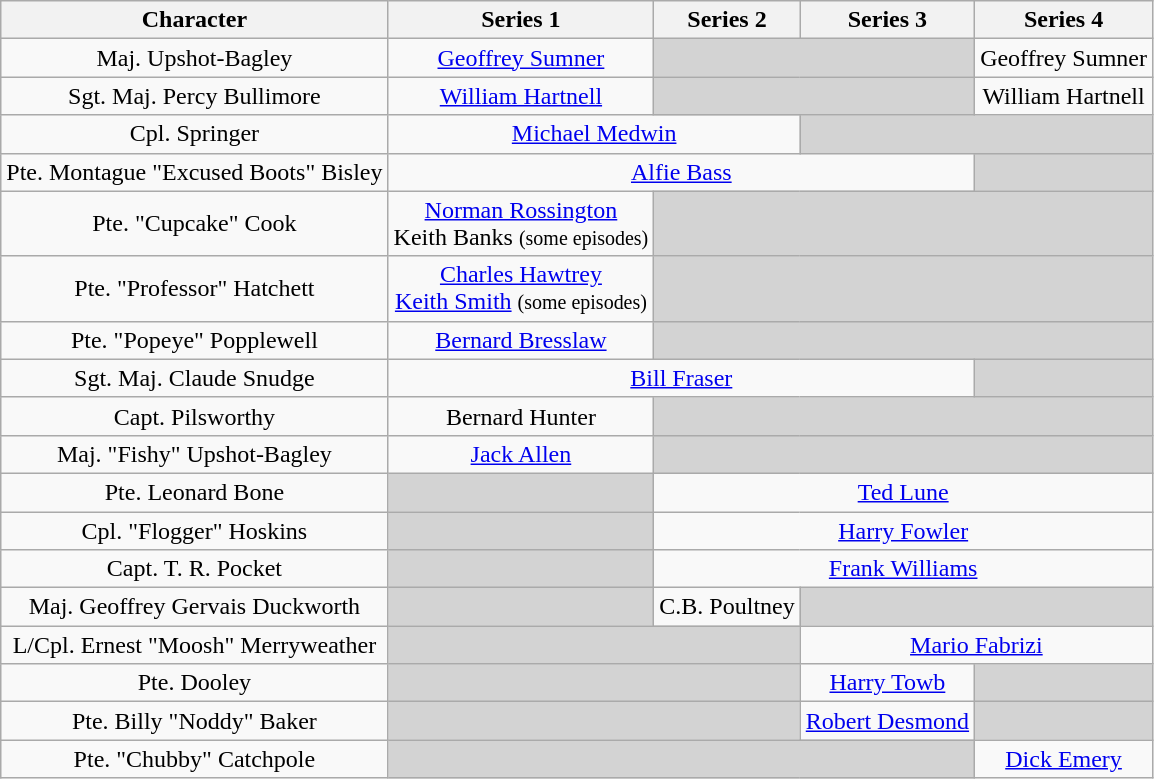<table class="wikitable" style="text-align:center;">
<tr>
<th>Character</th>
<th>Series 1</th>
<th>Series 2</th>
<th>Series 3</th>
<th>Series 4</th>
</tr>
<tr>
<td>Maj. Upshot-Bagley</td>
<td><a href='#'>Geoffrey Sumner</a></td>
<td style="background-color:lightgrey;" colspan="2"></td>
<td>Geoffrey Sumner</td>
</tr>
<tr>
<td>Sgt. Maj. Percy Bullimore</td>
<td><a href='#'>William Hartnell</a></td>
<td style="background-color:lightgrey;" colspan="2"></td>
<td>William Hartnell</td>
</tr>
<tr>
<td>Cpl. Springer</td>
<td colspan="2"><a href='#'>Michael Medwin</a></td>
<td style="background-color:lightgrey;" colspan="2"></td>
</tr>
<tr>
<td>Pte. Montague "Excused Boots" Bisley</td>
<td colspan="3"><a href='#'>Alfie Bass</a></td>
<td style="background-color:lightgrey;"></td>
</tr>
<tr>
<td>Pte. "Cupcake" Cook</td>
<td><a href='#'>Norman Rossington</a><br>Keith Banks <small>(some episodes)</small></td>
<td style="background-color:lightgrey;" colspan="3"></td>
</tr>
<tr>
<td>Pte. "Professor" Hatchett</td>
<td><a href='#'>Charles Hawtrey</a><br><a href='#'>Keith Smith</a> <small>(some episodes)</small></td>
<td style="background-color:lightgrey;" colspan="3"></td>
</tr>
<tr>
<td>Pte. "Popeye" Popplewell</td>
<td><a href='#'>Bernard Bresslaw</a></td>
<td style="background-color:lightgrey;" colspan="3"></td>
</tr>
<tr>
<td>Sgt. Maj. Claude Snudge</td>
<td colspan="3"><a href='#'>Bill Fraser</a></td>
<td style="background-color:lightgrey;"></td>
</tr>
<tr>
<td>Capt. Pilsworthy</td>
<td>Bernard Hunter</td>
<td style="background-color:lightgrey;" colspan="3"></td>
</tr>
<tr>
<td>Maj. "Fishy" Upshot-Bagley</td>
<td><a href='#'>Jack Allen</a></td>
<td style="background-color:lightgrey;" colspan="3"></td>
</tr>
<tr>
<td>Pte. Leonard Bone</td>
<td style="background-color:lightgrey;"></td>
<td colspan="3"><a href='#'>Ted Lune</a></td>
</tr>
<tr>
<td>Cpl. "Flogger" Hoskins</td>
<td style="background-color:lightgrey;"></td>
<td colspan="3"><a href='#'>Harry Fowler</a></td>
</tr>
<tr>
<td>Capt. T. R. Pocket</td>
<td style="background-color:lightgrey;"></td>
<td colspan="3"><a href='#'>Frank Williams</a></td>
</tr>
<tr>
<td>Maj. Geoffrey Gervais Duckworth</td>
<td style="background-color:lightgrey;"></td>
<td>C.B. Poultney</td>
<td style="background-color:lightgrey;" colspan="2"></td>
</tr>
<tr>
<td>L/Cpl. Ernest "Moosh" Merryweather</td>
<td style="background-color:lightgrey;" colspan="2"></td>
<td colspan="2"><a href='#'>Mario Fabrizi</a></td>
</tr>
<tr>
<td>Pte. Dooley</td>
<td style="background-color:lightgrey;" colspan="2"></td>
<td><a href='#'>Harry Towb</a></td>
<td style="background-color:lightgrey;"></td>
</tr>
<tr>
<td>Pte. Billy "Noddy" Baker</td>
<td colspan="2" style="background-color:lightgrey;"></td>
<td><a href='#'>Robert Desmond</a></td>
<td style="background-color:lightgrey;"></td>
</tr>
<tr>
<td>Pte. "Chubby" Catchpole</td>
<td style="background-color:lightgrey;" colspan="3"></td>
<td><a href='#'>Dick Emery</a></td>
</tr>
</table>
